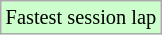<table class="wikitable sortable" style="font-size: 85%;">
<tr style="background:#ccffcc;">
<td>Fastest session lap</td>
</tr>
</table>
